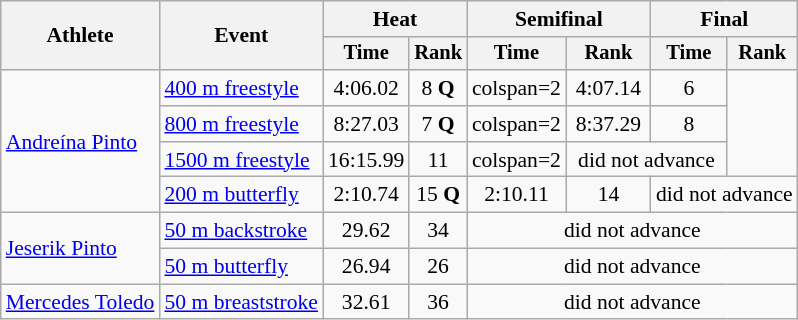<table class=wikitable style="font-size:90%">
<tr>
<th rowspan="2">Athlete</th>
<th rowspan="2">Event</th>
<th colspan="2">Heat</th>
<th colspan="2">Semifinal</th>
<th colspan="2">Final</th>
</tr>
<tr style="font-size:95%">
<th>Time</th>
<th>Rank</th>
<th>Time</th>
<th>Rank</th>
<th>Time</th>
<th>Rank</th>
</tr>
<tr align=center>
<td align=left rowspan=4><a href='#'>Andreína Pinto</a></td>
<td align=left><a href='#'>400 m freestyle</a></td>
<td>4:06.02</td>
<td>8 <strong>Q</strong></td>
<td>colspan=2 </td>
<td>4:07.14</td>
<td>6</td>
</tr>
<tr align=center>
<td align=left><a href='#'>800 m freestyle</a></td>
<td>8:27.03</td>
<td>7 <strong>Q</strong></td>
<td>colspan=2 </td>
<td>8:37.29</td>
<td>8</td>
</tr>
<tr align=center>
<td align=left><a href='#'>1500 m freestyle</a></td>
<td>16:15.99</td>
<td>11</td>
<td>colspan=2 </td>
<td colspan=2>did not advance</td>
</tr>
<tr align=center>
<td align=left><a href='#'>200 m butterfly</a></td>
<td>2:10.74</td>
<td>15 <strong>Q</strong></td>
<td>2:10.11</td>
<td>14</td>
<td colspan=2>did not advance</td>
</tr>
<tr align=center>
<td align=left rowspan=2><a href='#'>Jeserik Pinto</a></td>
<td align=left><a href='#'>50 m backstroke</a></td>
<td>29.62</td>
<td>34</td>
<td colspan=4>did not advance</td>
</tr>
<tr align=center>
<td align=left><a href='#'>50 m butterfly</a></td>
<td>26.94</td>
<td>26</td>
<td colspan=4>did not advance</td>
</tr>
<tr align=center>
<td align=left><a href='#'>Mercedes Toledo</a></td>
<td align=left><a href='#'>50 m breaststroke</a></td>
<td>32.61</td>
<td>36</td>
<td colspan=4>did not advance</td>
</tr>
</table>
